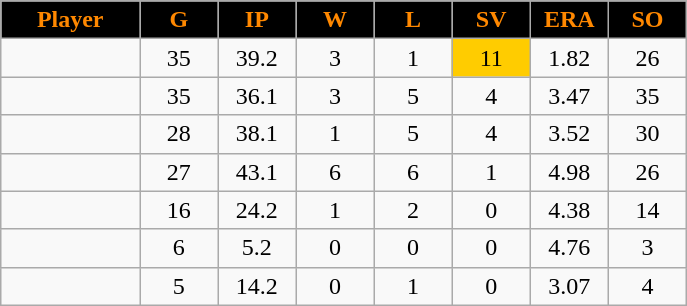<table class="wikitable sortable">
<tr>
<th style="background:black;color:#FF8800;" width="16%">Player</th>
<th style="background:black;color:#FF8800;" width="9%">G</th>
<th style="background:black;color:#FF8800;" width="9%">IP</th>
<th style="background:black;color:#FF8800;" width="9%">W</th>
<th style="background:black;color:#FF8800;" width="9%">L</th>
<th style="background:black;color:#FF8800;" width="9%">SV</th>
<th style="background:black;color:#FF8800;" width="9%">ERA</th>
<th style="background:black;color:#FF8800;" width="9%">SO</th>
</tr>
<tr align="center">
<td></td>
<td>35</td>
<td>39.2</td>
<td>3</td>
<td>1</td>
<td bgcolor="#FFCC00">11</td>
<td>1.82</td>
<td>26</td>
</tr>
<tr align="center">
<td></td>
<td>35</td>
<td>36.1</td>
<td>3</td>
<td>5</td>
<td>4</td>
<td>3.47</td>
<td>35</td>
</tr>
<tr align="center">
<td></td>
<td>28</td>
<td>38.1</td>
<td>1</td>
<td>5</td>
<td>4</td>
<td>3.52</td>
<td>30</td>
</tr>
<tr align="center">
<td></td>
<td>27</td>
<td>43.1</td>
<td>6</td>
<td>6</td>
<td>1</td>
<td>4.98</td>
<td>26</td>
</tr>
<tr align="center">
<td></td>
<td>16</td>
<td>24.2</td>
<td>1</td>
<td>2</td>
<td>0</td>
<td>4.38</td>
<td>14</td>
</tr>
<tr align="center">
<td></td>
<td>6</td>
<td>5.2</td>
<td>0</td>
<td>0</td>
<td>0</td>
<td>4.76</td>
<td>3</td>
</tr>
<tr align="center">
<td></td>
<td>5</td>
<td>14.2</td>
<td>0</td>
<td>1</td>
<td>0</td>
<td>3.07</td>
<td>4</td>
</tr>
</table>
